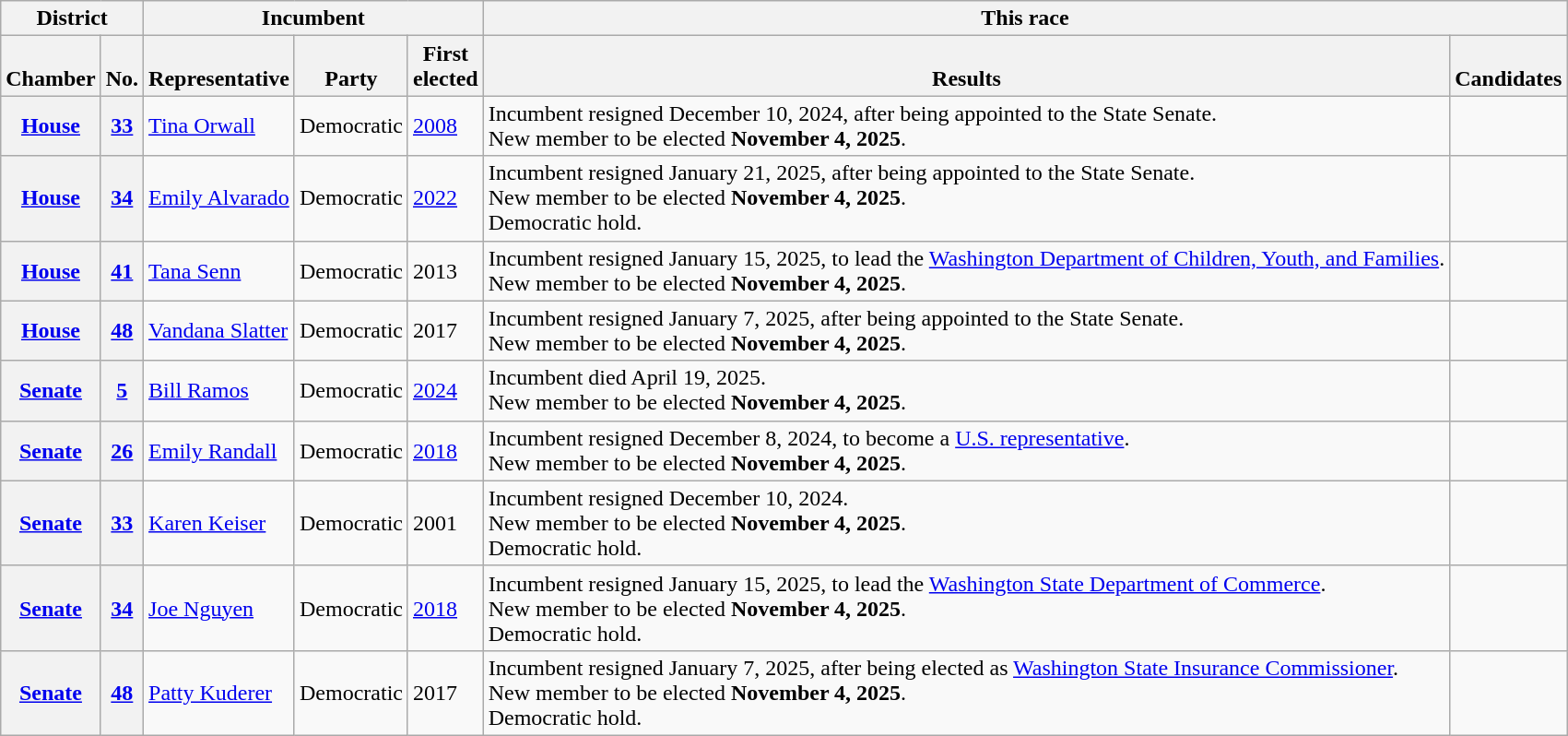<table class="wikitable sortable">
<tr valign=bottom>
<th colspan="2">District</th>
<th colspan="3">Incumbent</th>
<th colspan="2">This race</th>
</tr>
<tr valign=bottom>
<th>Chamber</th>
<th>No.</th>
<th>Representative</th>
<th>Party</th>
<th>First<br>elected</th>
<th>Results</th>
<th>Candidates</th>
</tr>
<tr>
<th><a href='#'>House</a></th>
<th><a href='#'>33</a><br></th>
<td><a href='#'>Tina Orwall</a></td>
<td>Democratic</td>
<td><a href='#'>2008</a></td>
<td>Incumbent resigned December 10, 2024, after being appointed to the State Senate.<br>New member to be elected <strong>November 4, 2025</strong>.</td>
<td nowrap></td>
</tr>
<tr>
<th><a href='#'>House</a></th>
<th><a href='#'>34</a><br></th>
<td><a href='#'>Emily Alvarado</a></td>
<td>Democratic</td>
<td><a href='#'>2022</a></td>
<td>Incumbent resigned January 21, 2025, after being appointed to the State Senate.<br>New member to be elected <strong>November 4, 2025</strong>.<br>Democratic hold.</td>
<td nowrap></td>
</tr>
<tr>
<th><a href='#'>House</a></th>
<th><a href='#'>41</a><br></th>
<td><a href='#'>Tana Senn</a></td>
<td>Democratic</td>
<td>2013<br></td>
<td>Incumbent resigned January 15, 2025, to lead the <a href='#'>Washington Department of Children, Youth, and Families</a>.<br>New member to be elected <strong>November 4, 2025</strong>.</td>
<td nowrap></td>
</tr>
<tr>
<th><a href='#'>House</a></th>
<th><a href='#'>48</a><br></th>
<td><a href='#'>Vandana Slatter</a></td>
<td>Democratic</td>
<td>2017<br></td>
<td>Incumbent resigned January 7, 2025, after being appointed to the State Senate.<br>New member to be elected <strong>November 4, 2025</strong>.</td>
<td nowrap></td>
</tr>
<tr>
<th><a href='#'>Senate</a></th>
<th><a href='#'>5</a></th>
<td><a href='#'>Bill Ramos</a></td>
<td>Democratic</td>
<td><a href='#'>2024</a></td>
<td>Incumbent died April 19, 2025.<br>New member to be elected <strong>November 4, 2025</strong>.</td>
<td nowrap></td>
</tr>
<tr>
<th><a href='#'>Senate</a></th>
<th><a href='#'>26</a></th>
<td><a href='#'>Emily Randall</a></td>
<td>Democratic</td>
<td><a href='#'>2018</a></td>
<td>Incumbent resigned December 8, 2024, to become a <a href='#'>U.S. representative</a>.<br>New member to be elected <strong>November 4, 2025</strong>.</td>
<td nowrap></td>
</tr>
<tr>
<th><a href='#'>Senate</a></th>
<th><a href='#'>33</a></th>
<td><a href='#'>Karen Keiser</a></td>
<td>Democratic</td>
<td>2001<br></td>
<td>Incumbent resigned December 10, 2024.<br>New member to be elected <strong>November 4, 2025</strong>.<br>Democratic hold.</td>
<td nowrap></td>
</tr>
<tr>
<th><a href='#'>Senate</a></th>
<th><a href='#'>34</a></th>
<td><a href='#'>Joe Nguyen</a></td>
<td>Democratic</td>
<td><a href='#'>2018</a></td>
<td>Incumbent resigned January 15, 2025, to lead the <a href='#'>Washington State Department of Commerce</a>.<br>New member to be elected <strong>November 4, 2025</strong>.<br>Democratic hold.</td>
<td nowrap></td>
</tr>
<tr>
<th><a href='#'>Senate</a></th>
<th><a href='#'>48</a></th>
<td><a href='#'>Patty Kuderer</a></td>
<td>Democratic</td>
<td>2017<br></td>
<td>Incumbent resigned January 7, 2025, after being elected as <a href='#'>Washington State Insurance Commissioner</a>.<br>New member to be elected <strong>November 4, 2025</strong>.<br>Democratic hold.</td>
<td nowrap></td>
</tr>
</table>
